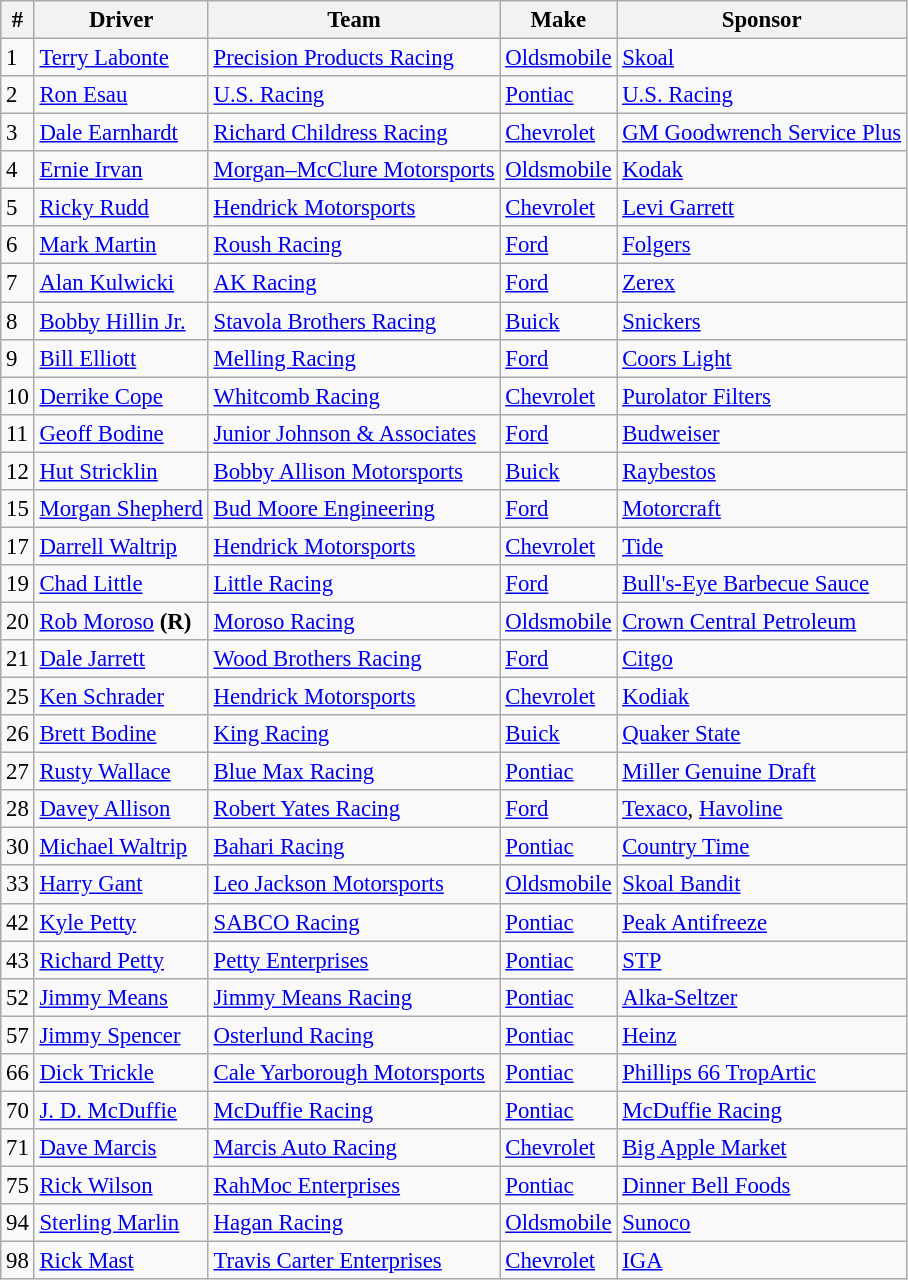<table class="wikitable" style="font-size:95%">
<tr>
<th>#</th>
<th>Driver</th>
<th>Team</th>
<th>Make</th>
<th>Sponsor</th>
</tr>
<tr>
<td>1</td>
<td><a href='#'>Terry Labonte</a></td>
<td><a href='#'>Precision Products Racing</a></td>
<td><a href='#'>Oldsmobile</a></td>
<td><a href='#'>Skoal</a></td>
</tr>
<tr>
<td>2</td>
<td><a href='#'>Ron Esau</a></td>
<td><a href='#'>U.S. Racing</a></td>
<td><a href='#'>Pontiac</a></td>
<td><a href='#'>U.S. Racing</a></td>
</tr>
<tr>
<td>3</td>
<td><a href='#'>Dale Earnhardt</a></td>
<td><a href='#'>Richard Childress Racing</a></td>
<td><a href='#'>Chevrolet</a></td>
<td><a href='#'>GM Goodwrench Service Plus</a></td>
</tr>
<tr>
<td>4</td>
<td><a href='#'>Ernie Irvan</a></td>
<td><a href='#'>Morgan–McClure Motorsports</a></td>
<td><a href='#'>Oldsmobile</a></td>
<td><a href='#'>Kodak</a></td>
</tr>
<tr>
<td>5</td>
<td><a href='#'>Ricky Rudd</a></td>
<td><a href='#'>Hendrick Motorsports</a></td>
<td><a href='#'>Chevrolet</a></td>
<td><a href='#'>Levi Garrett</a></td>
</tr>
<tr>
<td>6</td>
<td><a href='#'>Mark Martin</a></td>
<td><a href='#'>Roush Racing</a></td>
<td><a href='#'>Ford</a></td>
<td><a href='#'>Folgers</a></td>
</tr>
<tr>
<td>7</td>
<td><a href='#'>Alan Kulwicki</a></td>
<td><a href='#'>AK Racing</a></td>
<td><a href='#'>Ford</a></td>
<td><a href='#'>Zerex</a></td>
</tr>
<tr>
<td>8</td>
<td><a href='#'>Bobby Hillin Jr.</a></td>
<td><a href='#'>Stavola Brothers Racing</a></td>
<td><a href='#'>Buick</a></td>
<td><a href='#'>Snickers</a></td>
</tr>
<tr>
<td>9</td>
<td><a href='#'>Bill Elliott</a></td>
<td><a href='#'>Melling Racing</a></td>
<td><a href='#'>Ford</a></td>
<td><a href='#'>Coors Light</a></td>
</tr>
<tr>
<td>10</td>
<td><a href='#'>Derrike Cope</a></td>
<td><a href='#'>Whitcomb Racing</a></td>
<td><a href='#'>Chevrolet</a></td>
<td><a href='#'>Purolator Filters</a></td>
</tr>
<tr>
<td>11</td>
<td><a href='#'>Geoff Bodine</a></td>
<td><a href='#'>Junior Johnson & Associates</a></td>
<td><a href='#'>Ford</a></td>
<td><a href='#'>Budweiser</a></td>
</tr>
<tr>
<td>12</td>
<td><a href='#'>Hut Stricklin</a></td>
<td><a href='#'>Bobby Allison Motorsports</a></td>
<td><a href='#'>Buick</a></td>
<td><a href='#'>Raybestos</a></td>
</tr>
<tr>
<td>15</td>
<td><a href='#'>Morgan Shepherd</a></td>
<td><a href='#'>Bud Moore Engineering</a></td>
<td><a href='#'>Ford</a></td>
<td><a href='#'>Motorcraft</a></td>
</tr>
<tr>
<td>17</td>
<td><a href='#'>Darrell Waltrip</a></td>
<td><a href='#'>Hendrick Motorsports</a></td>
<td><a href='#'>Chevrolet</a></td>
<td><a href='#'>Tide</a></td>
</tr>
<tr>
<td>19</td>
<td><a href='#'>Chad Little</a></td>
<td><a href='#'>Little Racing</a></td>
<td><a href='#'>Ford</a></td>
<td><a href='#'>Bull's-Eye Barbecue Sauce</a></td>
</tr>
<tr>
<td>20</td>
<td><a href='#'>Rob Moroso</a> <strong>(R)</strong></td>
<td><a href='#'>Moroso Racing</a></td>
<td><a href='#'>Oldsmobile</a></td>
<td><a href='#'>Crown Central Petroleum</a></td>
</tr>
<tr>
<td>21</td>
<td><a href='#'>Dale Jarrett</a></td>
<td><a href='#'>Wood Brothers Racing</a></td>
<td><a href='#'>Ford</a></td>
<td><a href='#'>Citgo</a></td>
</tr>
<tr>
<td>25</td>
<td><a href='#'>Ken Schrader</a></td>
<td><a href='#'>Hendrick Motorsports</a></td>
<td><a href='#'>Chevrolet</a></td>
<td><a href='#'>Kodiak</a></td>
</tr>
<tr>
<td>26</td>
<td><a href='#'>Brett Bodine</a></td>
<td><a href='#'>King Racing</a></td>
<td><a href='#'>Buick</a></td>
<td><a href='#'>Quaker State</a></td>
</tr>
<tr>
<td>27</td>
<td><a href='#'>Rusty Wallace</a></td>
<td><a href='#'>Blue Max Racing</a></td>
<td><a href='#'>Pontiac</a></td>
<td><a href='#'>Miller Genuine Draft</a></td>
</tr>
<tr>
<td>28</td>
<td><a href='#'>Davey Allison</a></td>
<td><a href='#'>Robert Yates Racing</a></td>
<td><a href='#'>Ford</a></td>
<td><a href='#'>Texaco</a>, <a href='#'>Havoline</a></td>
</tr>
<tr>
<td>30</td>
<td><a href='#'>Michael Waltrip</a></td>
<td><a href='#'>Bahari Racing</a></td>
<td><a href='#'>Pontiac</a></td>
<td><a href='#'>Country Time</a></td>
</tr>
<tr>
<td>33</td>
<td><a href='#'>Harry Gant</a></td>
<td><a href='#'>Leo Jackson Motorsports</a></td>
<td><a href='#'>Oldsmobile</a></td>
<td><a href='#'>Skoal Bandit</a></td>
</tr>
<tr>
<td>42</td>
<td><a href='#'>Kyle Petty</a></td>
<td><a href='#'>SABCO Racing</a></td>
<td><a href='#'>Pontiac</a></td>
<td><a href='#'>Peak Antifreeze</a></td>
</tr>
<tr>
<td>43</td>
<td><a href='#'>Richard Petty</a></td>
<td><a href='#'>Petty Enterprises</a></td>
<td><a href='#'>Pontiac</a></td>
<td><a href='#'>STP</a></td>
</tr>
<tr>
<td>52</td>
<td><a href='#'>Jimmy Means</a></td>
<td><a href='#'>Jimmy Means Racing</a></td>
<td><a href='#'>Pontiac</a></td>
<td><a href='#'>Alka-Seltzer</a></td>
</tr>
<tr>
<td>57</td>
<td><a href='#'>Jimmy Spencer</a></td>
<td><a href='#'>Osterlund Racing</a></td>
<td><a href='#'>Pontiac</a></td>
<td><a href='#'>Heinz</a></td>
</tr>
<tr>
<td>66</td>
<td><a href='#'>Dick Trickle</a></td>
<td><a href='#'>Cale Yarborough Motorsports</a></td>
<td><a href='#'>Pontiac</a></td>
<td><a href='#'>Phillips 66 TropArtic</a></td>
</tr>
<tr>
<td>70</td>
<td><a href='#'>J. D. McDuffie</a></td>
<td><a href='#'>McDuffie Racing</a></td>
<td><a href='#'>Pontiac</a></td>
<td><a href='#'>McDuffie Racing</a></td>
</tr>
<tr>
<td>71</td>
<td><a href='#'>Dave Marcis</a></td>
<td><a href='#'>Marcis Auto Racing</a></td>
<td><a href='#'>Chevrolet</a></td>
<td><a href='#'>Big Apple Market</a></td>
</tr>
<tr>
<td>75</td>
<td><a href='#'>Rick Wilson</a></td>
<td><a href='#'>RahMoc Enterprises</a></td>
<td><a href='#'>Pontiac</a></td>
<td><a href='#'>Dinner Bell Foods</a></td>
</tr>
<tr>
<td>94</td>
<td><a href='#'>Sterling Marlin</a></td>
<td><a href='#'>Hagan Racing</a></td>
<td><a href='#'>Oldsmobile</a></td>
<td><a href='#'>Sunoco</a></td>
</tr>
<tr>
<td>98</td>
<td><a href='#'>Rick Mast</a></td>
<td><a href='#'>Travis Carter Enterprises</a></td>
<td><a href='#'>Chevrolet</a></td>
<td><a href='#'>IGA</a></td>
</tr>
</table>
